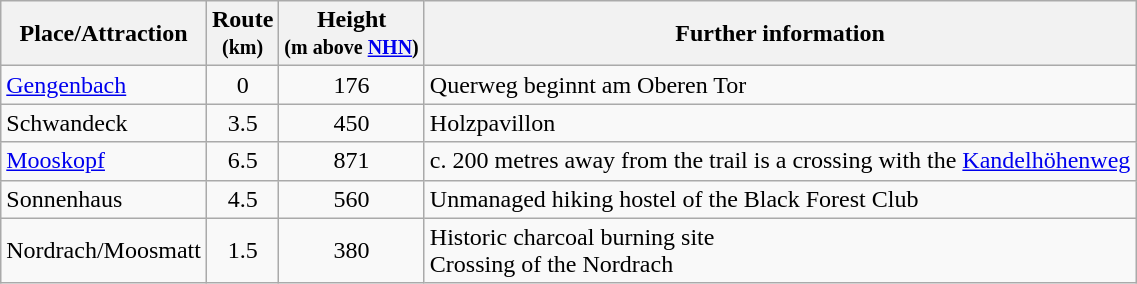<table class="wikitable toptextcells">
<tr class="hintergrundfarbe5">
<th>Place/Attraction</th>
<th>Route <br><small>(km)</small></th>
<th>Height <br><small>(m above <a href='#'>NHN</a>)</small></th>
<th class="unsortable">Further information</th>
</tr>
<tr>
<td><a href='#'>Gengenbach</a></td>
<td style="text-align:center">0</td>
<td style="text-align:center">176</td>
<td>Querweg beginnt am Oberen Tor</td>
</tr>
<tr>
<td>Schwandeck</td>
<td style="text-align:center">3.5</td>
<td style="text-align:center">450</td>
<td>Holzpavillon</td>
</tr>
<tr>
<td><a href='#'>Mooskopf</a></td>
<td style="text-align:center">6.5</td>
<td style="text-align:center">871</td>
<td>c. 200 metres away from the trail is a crossing with the  <a href='#'>Kandelhöhenweg</a></td>
</tr>
<tr>
<td>Sonnenhaus</td>
<td style="text-align:center">4.5</td>
<td style="text-align:center">560</td>
<td>Unmanaged hiking hostel of the Black Forest Club</td>
</tr>
<tr>
<td>Nordrach/Moosmatt</td>
<td style="text-align:center">1.5</td>
<td style="text-align:center">380</td>
<td>Historic charcoal burning site<br>Crossing of the Nordrach</td>
</tr>
</table>
